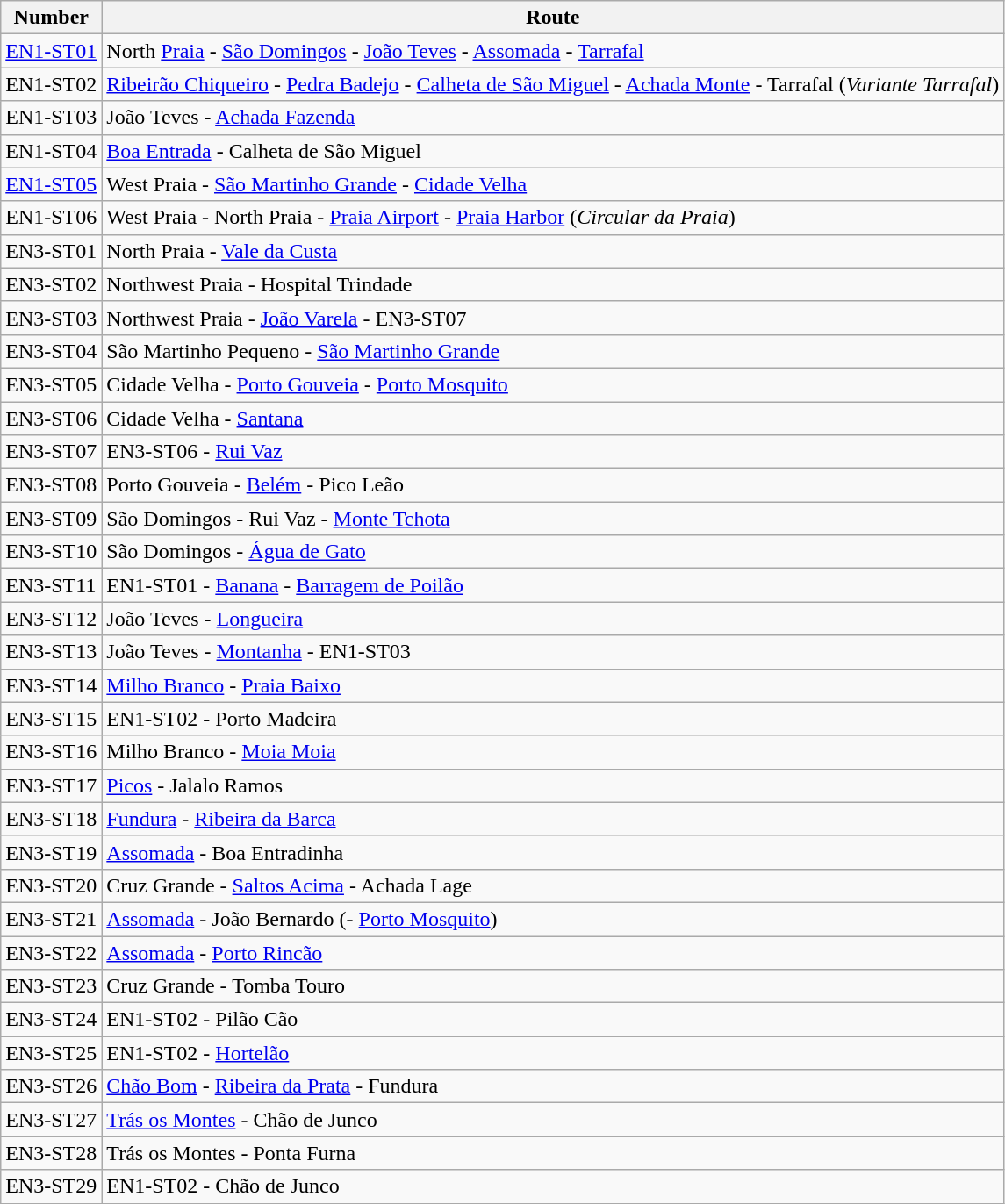<table class="wikitable">
<tr>
<th>Number</th>
<th>Route</th>
</tr>
<tr>
<td><a href='#'>EN1-ST01</a></td>
<td>North <a href='#'>Praia</a> - <a href='#'>São Domingos</a> - <a href='#'>João Teves</a> - <a href='#'>Assomada</a> - <a href='#'>Tarrafal</a></td>
</tr>
<tr>
<td>EN1-ST02</td>
<td><a href='#'>Ribeirão Chiqueiro</a> - <a href='#'>Pedra Badejo</a> - <a href='#'>Calheta de São Miguel</a> - <a href='#'>Achada Monte</a> - Tarrafal (<em>Variante Tarrafal</em>)</td>
</tr>
<tr>
<td>EN1-ST03</td>
<td>João Teves - <a href='#'>Achada Fazenda</a></td>
</tr>
<tr>
<td>EN1-ST04</td>
<td><a href='#'>Boa Entrada</a> - Calheta de São Miguel</td>
</tr>
<tr>
<td><a href='#'>EN1-ST05</a></td>
<td>West Praia - <a href='#'>São Martinho Grande</a> - <a href='#'>Cidade Velha</a></td>
</tr>
<tr>
<td>EN1-ST06</td>
<td>West Praia - North Praia - <a href='#'>Praia Airport</a> - <a href='#'>Praia Harbor</a> (<em>Circular da Praia</em>)</td>
</tr>
<tr>
<td>EN3-ST01</td>
<td>North Praia - <a href='#'>Vale da Custa</a></td>
</tr>
<tr>
<td>EN3-ST02</td>
<td>Northwest Praia - Hospital Trindade</td>
</tr>
<tr>
<td>EN3-ST03</td>
<td>Northwest Praia - <a href='#'>João Varela</a> - EN3-ST07</td>
</tr>
<tr>
<td>EN3-ST04</td>
<td>São Martinho Pequeno - <a href='#'>São Martinho Grande</a></td>
</tr>
<tr>
<td>EN3-ST05</td>
<td>Cidade Velha - <a href='#'>Porto Gouveia</a> - <a href='#'>Porto Mosquito</a></td>
</tr>
<tr>
<td>EN3-ST06</td>
<td>Cidade Velha - <a href='#'>Santana</a></td>
</tr>
<tr>
<td>EN3-ST07</td>
<td>EN3-ST06 - <a href='#'>Rui Vaz</a></td>
</tr>
<tr>
<td>EN3-ST08</td>
<td>Porto Gouveia - <a href='#'>Belém</a> - Pico Leão</td>
</tr>
<tr>
<td>EN3-ST09</td>
<td>São Domingos - Rui Vaz - <a href='#'>Monte Tchota</a></td>
</tr>
<tr>
<td>EN3-ST10</td>
<td>São Domingos - <a href='#'>Água de Gato</a></td>
</tr>
<tr>
<td>EN3-ST11</td>
<td>EN1-ST01 - <a href='#'>Banana</a> - <a href='#'>Barragem de Poilão</a></td>
</tr>
<tr>
<td>EN3-ST12</td>
<td>João Teves - <a href='#'>Longueira</a></td>
</tr>
<tr>
<td>EN3-ST13</td>
<td>João Teves - <a href='#'>Montanha</a> - EN1-ST03</td>
</tr>
<tr>
<td>EN3-ST14</td>
<td><a href='#'>Milho Branco</a> - <a href='#'>Praia Baixo</a></td>
</tr>
<tr>
<td>EN3-ST15</td>
<td>EN1-ST02 - Porto Madeira</td>
</tr>
<tr>
<td>EN3-ST16</td>
<td>Milho Branco - <a href='#'>Moia Moia</a></td>
</tr>
<tr>
<td>EN3-ST17</td>
<td><a href='#'>Picos</a> - Jalalo Ramos</td>
</tr>
<tr>
<td>EN3-ST18</td>
<td><a href='#'>Fundura</a> - <a href='#'>Ribeira da Barca</a></td>
</tr>
<tr>
<td>EN3-ST19</td>
<td><a href='#'>Assomada</a> - Boa Entradinha</td>
</tr>
<tr>
<td>EN3-ST20</td>
<td>Cruz Grande - <a href='#'>Saltos Acima</a> - Achada Lage</td>
</tr>
<tr>
<td>EN3-ST21</td>
<td><a href='#'>Assomada</a> - João Bernardo (- <a href='#'>Porto Mosquito</a>)</td>
</tr>
<tr>
<td>EN3-ST22</td>
<td><a href='#'>Assomada</a> - <a href='#'>Porto Rincão</a></td>
</tr>
<tr>
<td>EN3-ST23</td>
<td>Cruz Grande - Tomba Touro</td>
</tr>
<tr>
<td>EN3-ST24</td>
<td>EN1-ST02 - Pilão Cão</td>
</tr>
<tr>
<td>EN3-ST25</td>
<td>EN1-ST02 - <a href='#'>Hortelão</a></td>
</tr>
<tr>
<td>EN3-ST26</td>
<td><a href='#'>Chão Bom</a> - <a href='#'>Ribeira da Prata</a> - Fundura</td>
</tr>
<tr>
<td>EN3-ST27</td>
<td><a href='#'>Trás os Montes</a> - Chão de Junco</td>
</tr>
<tr>
<td>EN3-ST28</td>
<td>Trás os Montes - Ponta Furna</td>
</tr>
<tr>
<td>EN3-ST29</td>
<td>EN1-ST02 - Chão de Junco</td>
</tr>
</table>
